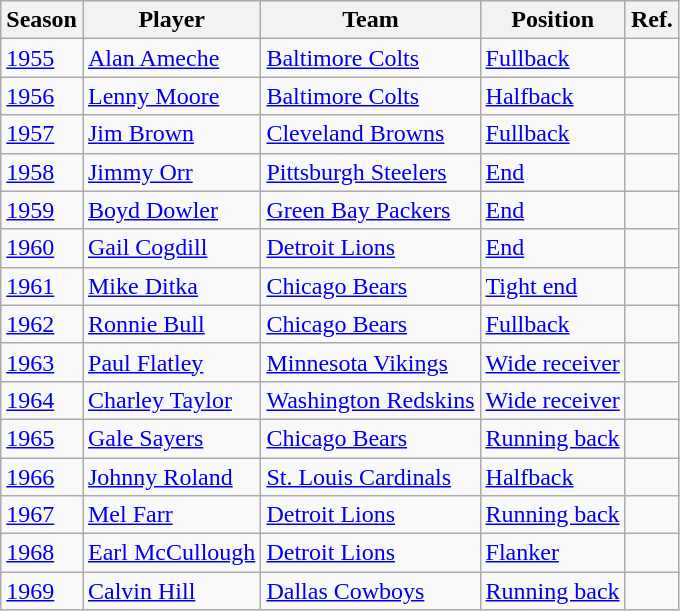<table class="wikitable">
<tr>
<th>Season</th>
<th>Player</th>
<th>Team</th>
<th>Position</th>
<th>Ref.</th>
</tr>
<tr>
<td><a href='#'>1955</a></td>
<td><a href='#'>Alan Ameche</a></td>
<td><a href='#'>Baltimore Colts</a></td>
<td><a href='#'>Fullback</a></td>
<td></td>
</tr>
<tr>
<td><a href='#'>1956</a></td>
<td><a href='#'>Lenny Moore</a></td>
<td><a href='#'>Baltimore Colts</a></td>
<td><a href='#'>Halfback</a></td>
<td></td>
</tr>
<tr>
<td><a href='#'>1957</a></td>
<td><a href='#'>Jim Brown</a></td>
<td><a href='#'>Cleveland Browns</a></td>
<td><a href='#'>Fullback</a></td>
<td></td>
</tr>
<tr>
<td><a href='#'>1958</a></td>
<td><a href='#'>Jimmy Orr</a></td>
<td><a href='#'>Pittsburgh Steelers</a></td>
<td><a href='#'>End</a></td>
<td></td>
</tr>
<tr>
<td><a href='#'>1959</a></td>
<td><a href='#'>Boyd Dowler</a></td>
<td><a href='#'>Green Bay Packers</a></td>
<td><a href='#'>End</a></td>
<td></td>
</tr>
<tr>
<td><a href='#'>1960</a></td>
<td><a href='#'>Gail Cogdill</a></td>
<td><a href='#'>Detroit Lions</a></td>
<td><a href='#'>End</a></td>
<td></td>
</tr>
<tr>
<td><a href='#'>1961</a></td>
<td><a href='#'>Mike Ditka</a></td>
<td><a href='#'>Chicago Bears</a></td>
<td><a href='#'>Tight end</a></td>
<td></td>
</tr>
<tr>
<td><a href='#'>1962</a></td>
<td><a href='#'>Ronnie Bull</a></td>
<td><a href='#'>Chicago Bears</a></td>
<td><a href='#'>Fullback</a></td>
<td></td>
</tr>
<tr>
<td><a href='#'>1963</a></td>
<td><a href='#'>Paul Flatley</a></td>
<td><a href='#'>Minnesota Vikings</a></td>
<td><a href='#'>Wide receiver</a></td>
<td></td>
</tr>
<tr>
<td><a href='#'>1964</a></td>
<td><a href='#'>Charley Taylor</a></td>
<td><a href='#'>Washington Redskins</a></td>
<td><a href='#'>Wide receiver</a></td>
<td></td>
</tr>
<tr>
<td><a href='#'>1965</a></td>
<td><a href='#'>Gale Sayers</a></td>
<td><a href='#'>Chicago Bears</a></td>
<td><a href='#'>Running back</a></td>
<td></td>
</tr>
<tr>
<td><a href='#'>1966</a></td>
<td><a href='#'>Johnny Roland</a></td>
<td><a href='#'>St. Louis Cardinals</a></td>
<td><a href='#'>Halfback</a></td>
<td></td>
</tr>
<tr>
<td><a href='#'>1967</a></td>
<td><a href='#'>Mel Farr</a></td>
<td><a href='#'>Detroit Lions</a></td>
<td><a href='#'>Running back</a></td>
<td></td>
</tr>
<tr>
<td><a href='#'>1968</a></td>
<td><a href='#'>Earl McCullough</a></td>
<td><a href='#'>Detroit Lions</a></td>
<td><a href='#'>Flanker</a></td>
<td></td>
</tr>
<tr>
<td><a href='#'>1969</a></td>
<td><a href='#'>Calvin Hill</a></td>
<td><a href='#'>Dallas Cowboys</a></td>
<td><a href='#'>Running back</a></td>
<td></td>
</tr>
</table>
